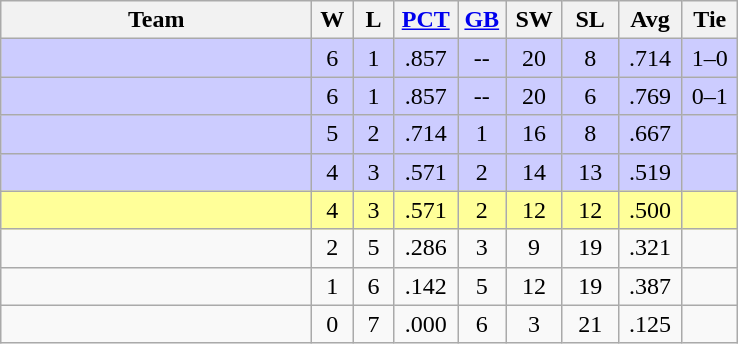<table class=wikitable style="text-align:center;">
<tr>
<th style="width:200px;">Team</th>
<th width=20px>W</th>
<th width=20px>L</th>
<th width=35px><a href='#'>PCT</a></th>
<th width=25px><a href='#'>GB</a></th>
<th width=30px>SW</th>
<th width=30px>SL</th>
<th width=35px>Avg</th>
<th width=30px>Tie</th>
</tr>
<tr style="background:#ccf;">
<td align=left></td>
<td>6</td>
<td>1</td>
<td>.857</td>
<td>--</td>
<td>20</td>
<td>8</td>
<td>.714</td>
<td>1–0</td>
</tr>
<tr style="background:#ccf;">
<td align=left></td>
<td>6</td>
<td>1</td>
<td>.857</td>
<td>--</td>
<td>20</td>
<td>6</td>
<td>.769</td>
<td>0–1</td>
</tr>
<tr style="background:#ccf;">
<td align=left></td>
<td>5</td>
<td>2</td>
<td>.714</td>
<td>1</td>
<td>16</td>
<td>8</td>
<td>.667</td>
<td></td>
</tr>
<tr style="background:#ccf;">
<td align=left></td>
<td>4</td>
<td>3</td>
<td>.571</td>
<td>2</td>
<td>14</td>
<td>13</td>
<td>.519</td>
<td></td>
</tr>
<tr style="background:#ff9;">
<td align=left></td>
<td>4</td>
<td>3</td>
<td>.571</td>
<td>2</td>
<td>12</td>
<td>12</td>
<td>.500</td>
<td></td>
</tr>
<tr>
<td align=left></td>
<td>2</td>
<td>5</td>
<td>.286</td>
<td>3</td>
<td>9</td>
<td>19</td>
<td>.321</td>
<td></td>
</tr>
<tr>
<td align=left></td>
<td>1</td>
<td>6</td>
<td>.142</td>
<td>5</td>
<td>12</td>
<td>19</td>
<td>.387</td>
<td></td>
</tr>
<tr>
<td align=left></td>
<td>0</td>
<td>7</td>
<td>.000</td>
<td>6</td>
<td>3</td>
<td>21</td>
<td>.125</td>
<td></td>
</tr>
</table>
